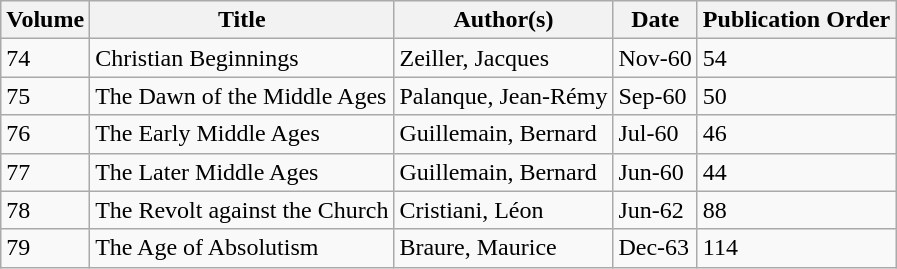<table class="wikitable">
<tr>
<th>Volume</th>
<th>Title</th>
<th>Author(s)</th>
<th>Date</th>
<th>Publication Order</th>
</tr>
<tr>
<td>74</td>
<td>Christian Beginnings</td>
<td>Zeiller, Jacques</td>
<td>Nov-60</td>
<td>54</td>
</tr>
<tr>
<td>75</td>
<td>The Dawn of the Middle Ages</td>
<td>Palanque, Jean-Rémy</td>
<td>Sep-60</td>
<td>50</td>
</tr>
<tr>
<td>76</td>
<td>The Early Middle Ages</td>
<td>Guillemain, Bernard</td>
<td>Jul-60</td>
<td>46</td>
</tr>
<tr>
<td>77</td>
<td>The Later Middle Ages</td>
<td>Guillemain, Bernard</td>
<td>Jun-60</td>
<td>44</td>
</tr>
<tr>
<td>78</td>
<td>The Revolt against the Church</td>
<td>Cristiani, Léon</td>
<td>Jun-62</td>
<td>88</td>
</tr>
<tr>
<td>79</td>
<td>The Age of Absolutism</td>
<td>Braure, Maurice</td>
<td>Dec-63</td>
<td>114</td>
</tr>
</table>
